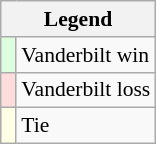<table class="wikitable" style="font-size:90%">
<tr>
<th colspan="2">Legend</th>
</tr>
<tr>
<td bgcolor="#ddffdd"> </td>
<td>Vanderbilt win</td>
</tr>
<tr>
<td bgcolor="#ffdddd"> </td>
<td>Vanderbilt loss</td>
</tr>
<tr>
<td bgcolor="#ffffe6"> </td>
<td>Tie</td>
</tr>
</table>
